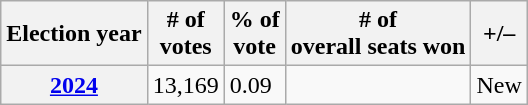<table class=wikitable>
<tr>
<th>Election year</th>
<th># of<br>votes</th>
<th>% of<br>vote</th>
<th># of<br>overall seats won</th>
<th>+/–</th>
</tr>
<tr>
<th><a href='#'>2024</a></th>
<td>13,169</td>
<td>0.09</td>
<td></td>
<td>New</td>
</tr>
</table>
